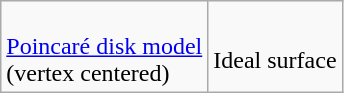<table class=wikitable>
<tr>
<td><br><a href='#'>Poincaré disk model</a><br>(vertex centered)</td>
<td><br>Ideal surface</td>
</tr>
</table>
